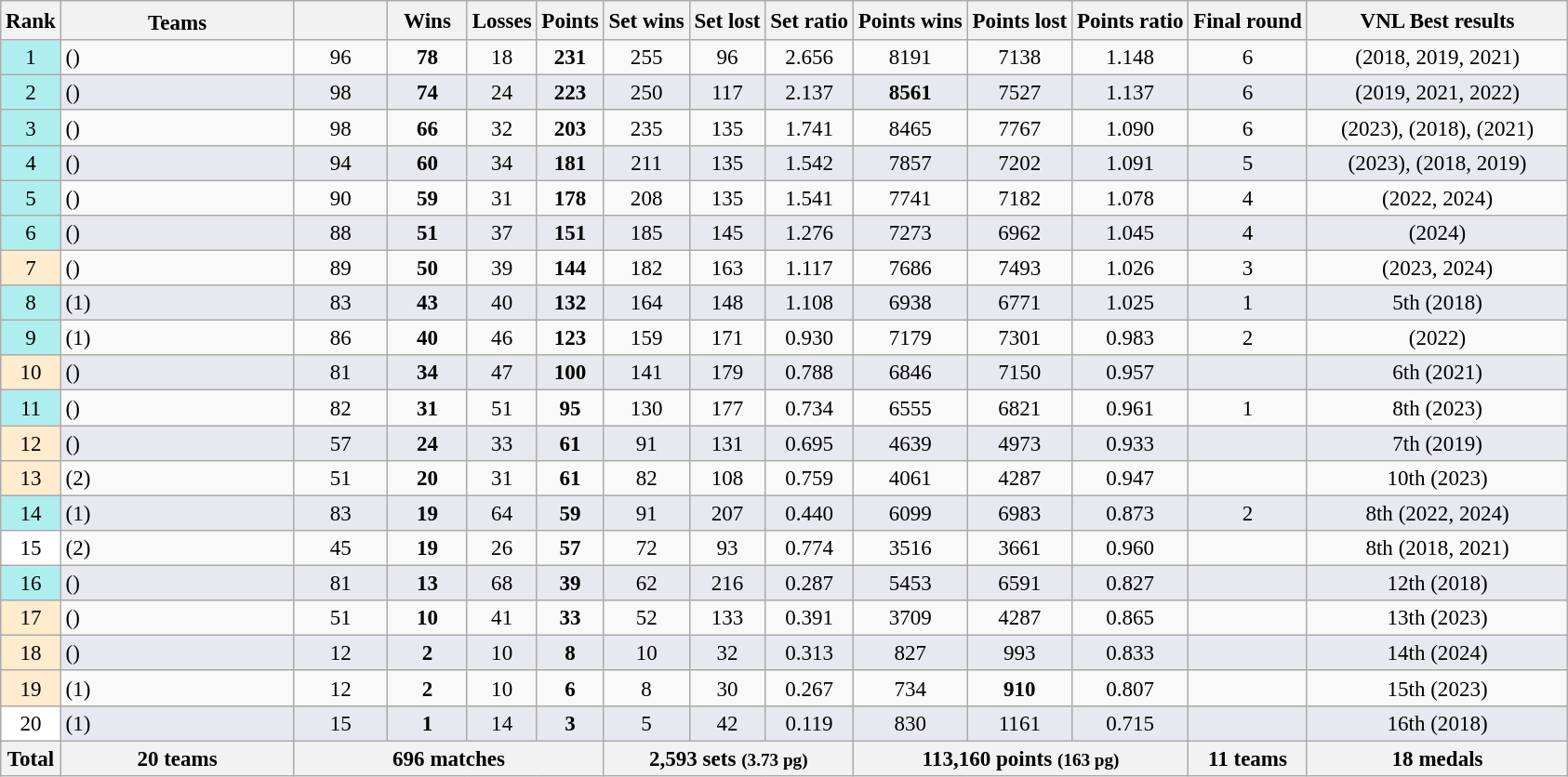<table class="sortable wikitable" style="text-align:center; font-size:96%">
<tr>
<th>Rank</th>
<th width=160px>Teams<sup></sup></th>
<th width=60px></th>
<th width=50px>Wins</th>
<th>Losses</th>
<th>Points</th>
<th>Set wins</th>
<th>Set lost</th>
<th>Set ratio</th>
<th>Points wins</th>
<th>Points lost</th>
<th>Points ratio</th>
<th>Final round</th>
<th width=180px>VNL Best results</th>
</tr>
<tr>
<td style="background:#afeeee;">1</td>
<td align="left"> ()</td>
<td>96</td>
<td><strong>78</strong></td>
<td>18</td>
<td><strong>231</strong></td>
<td>255</td>
<td>96</td>
<td>2.656</td>
<td>8191</td>
<td>7138</td>
<td>1.148</td>
<td>6</td>
<td>   (2018, 2019, 2021)</td>
</tr>
<tr bgcolor=#E8E8F0>
<td style="background:#afeeee;">2</td>
<td align="left"> ()</td>
<td>98</td>
<td><strong>74</strong></td>
<td>24</td>
<td><strong>223</strong></td>
<td>250</td>
<td>117</td>
<td>2.137</td>
<td><strong>8561</strong></td>
<td>7527</td>
<td>1.137</td>
<td>6</td>
<td>   (2019, 2021, 2022)</td>
</tr>
<tr>
<td style="background:#afeeee;">3</td>
<td align="left"> ()</td>
<td>98</td>
<td><strong>66</strong></td>
<td>32</td>
<td><strong>203</strong></td>
<td>235</td>
<td>135</td>
<td>1.741</td>
<td>8465</td>
<td>7767</td>
<td>1.090</td>
<td>6</td>
<td> (2023),  (2018),  (2021)</td>
</tr>
<tr bgcolor=#E8E8F0>
<td style="background:#afeeee;">4</td>
<td align="left"> ()</td>
<td>94</td>
<td><strong>60</strong></td>
<td>34</td>
<td><strong>181</strong></td>
<td>211</td>
<td>135</td>
<td>1.542</td>
<td>7857</td>
<td>7202</td>
<td>1.091</td>
<td>5</td>
<td> (2023),   (2018, 2019)</td>
</tr>
<tr>
<td style="background:#afeeee;">5</td>
<td align="left"> ()</td>
<td>90</td>
<td><strong>59</strong></td>
<td>31</td>
<td><strong>178</strong></td>
<td>208</td>
<td>135</td>
<td>1.541</td>
<td>7741</td>
<td>7182</td>
<td>1.078</td>
<td>4</td>
<td>  (2022, 2024)</td>
</tr>
<tr bgcolor=#E8E8F0>
<td style="background:#afeeee;">6</td>
<td align="left"> ()</td>
<td>88</td>
<td><strong>51</strong></td>
<td>37</td>
<td><strong>151</strong></td>
<td>185</td>
<td>145</td>
<td>1.276</td>
<td>7273</td>
<td>6962</td>
<td>1.045</td>
<td>4</td>
<td> (2024)</td>
</tr>
<tr>
<td style="background:#ffebcd;">7</td>
<td align="left"> ()</td>
<td>89</td>
<td><strong>50</strong></td>
<td>39</td>
<td><strong>144</strong></td>
<td>182</td>
<td>163</td>
<td>1.117</td>
<td>7686</td>
<td>7493</td>
<td>1.026</td>
<td>3</td>
<td>  (2023, 2024)</td>
</tr>
<tr bgcolor=#E8E8F0>
<td style="background:#afeeee;">8</td>
<td align="left"> (1)</td>
<td>83</td>
<td><strong>43</strong></td>
<td>40</td>
<td><strong>132</strong></td>
<td>164</td>
<td>148</td>
<td>1.108</td>
<td>6938</td>
<td>6771</td>
<td>1.025</td>
<td>1</td>
<td>5th (2018)</td>
</tr>
<tr>
<td style="background:#afeeee;">9</td>
<td align="left"> (1)</td>
<td>86</td>
<td><strong>40</strong></td>
<td>46</td>
<td><strong>123</strong></td>
<td>159</td>
<td>171</td>
<td>0.930</td>
<td>7179</td>
<td>7301</td>
<td>0.983</td>
<td>2</td>
<td> (2022)</td>
</tr>
<tr bgcolor=#E8E8F0>
<td style="background:#ffebcd;">10</td>
<td align="left"> ()</td>
<td>81</td>
<td><strong>34</strong></td>
<td>47</td>
<td><strong>100</strong></td>
<td>141</td>
<td>179</td>
<td>0.788</td>
<td>6846</td>
<td>7150</td>
<td>0.957</td>
<td></td>
<td>6th (2021)</td>
</tr>
<tr>
<td style="background:#afeeee;">11</td>
<td align="left">  ()</td>
<td>82</td>
<td><strong>31</strong></td>
<td>51</td>
<td><strong>95</strong></td>
<td>130</td>
<td>177</td>
<td>0.734</td>
<td>6555</td>
<td>6821</td>
<td>0.961</td>
<td>1</td>
<td>8th (2023)</td>
</tr>
<tr bgcolor=#E8E8F0>
<td style="background:#ffebcd;">12</td>
<td align="left">  ()</td>
<td>57</td>
<td><strong>24</strong></td>
<td>33</td>
<td><strong>61</strong></td>
<td>91</td>
<td>131</td>
<td>0.695</td>
<td>4639</td>
<td>4973</td>
<td>0.933</td>
<td></td>
<td>7th (2019)</td>
</tr>
<tr>
<td style="background:#ffebcd;">13</td>
<td align="left"> (2)</td>
<td>51</td>
<td><strong>20</strong></td>
<td>31</td>
<td><strong>61</strong></td>
<td>82</td>
<td>108</td>
<td>0.759</td>
<td>4061</td>
<td>4287</td>
<td>0.947</td>
<td></td>
<td>10th (2023)</td>
</tr>
<tr bgcolor=#E8E8F0>
<td style="background:#afeeee;">14</td>
<td align="left"> (1)</td>
<td>83</td>
<td><strong>19</strong></td>
<td>64</td>
<td><strong>59</strong></td>
<td>91</td>
<td>207</td>
<td>0.440</td>
<td>6099</td>
<td>6983</td>
<td>0.873</td>
<td>2</td>
<td>8th (2022, 2024)</td>
</tr>
<tr>
<td style="background:#ffffff;">15</td>
<td align="left"> (2)</td>
<td>45</td>
<td><strong>19</strong></td>
<td>26</td>
<td><strong>57</strong></td>
<td>72</td>
<td>93</td>
<td>0.774</td>
<td>3516</td>
<td>3661</td>
<td>0.960</td>
<td></td>
<td>8th (2018, 2021)</td>
</tr>
<tr bgcolor=#E8E8F0>
<td style="background:#afeeee;">16</td>
<td align="left"> ()</td>
<td>81</td>
<td><strong>13</strong></td>
<td>68</td>
<td><strong>39</strong></td>
<td>62</td>
<td>216</td>
<td>0.287</td>
<td>5453</td>
<td>6591</td>
<td>0.827</td>
<td></td>
<td>12th (2018)</td>
</tr>
<tr>
<td style="background:#ffebcd;">17</td>
<td align="left"> ()</td>
<td>51</td>
<td><strong>10</strong></td>
<td>41</td>
<td><strong>33</strong></td>
<td>52</td>
<td>133</td>
<td>0.391</td>
<td>3709</td>
<td>4287</td>
<td>0.865</td>
<td></td>
<td>13th (2023)</td>
</tr>
<tr bgcolor=#E8E8F0>
<td style="background:#ffebcd;">18</td>
<td align="left"> ()</td>
<td>12</td>
<td><strong>2</strong></td>
<td>10</td>
<td><strong>8</strong></td>
<td>10</td>
<td>32</td>
<td>0.313</td>
<td>827</td>
<td>993</td>
<td>0.833</td>
<td></td>
<td>14th (2024)</td>
</tr>
<tr>
<td style="background:#ffebcd;">19</td>
<td align="left"> (1)</td>
<td>12</td>
<td><strong>2</strong></td>
<td>10</td>
<td><strong>6</strong></td>
<td>8</td>
<td>30</td>
<td>0.267</td>
<td>734</td>
<td><strong>910</strong></td>
<td>0.807</td>
<td></td>
<td>15th (2023)</td>
</tr>
<tr bgcolor=#E8E8F0>
<td style="background:#ffffff;">20</td>
<td align="left"> (1)</td>
<td>15</td>
<td><strong>1</strong></td>
<td>14</td>
<td><strong>3</strong></td>
<td>5</td>
<td>42</td>
<td>0.119</td>
<td>830</td>
<td>1161</td>
<td>0.715</td>
<td></td>
<td>16th (2018)</td>
</tr>
<tr>
<th>Total</th>
<th>20 teams</th>
<th colspan="4">696 matches</th>
<th colspan="3">2,593 sets <small>(3.73 pg)</small></th>
<th colspan="3">113,160 points <small>(163 pg)</small></th>
<th>11 teams </th>
<th>18 medals</th>
</tr>
</table>
